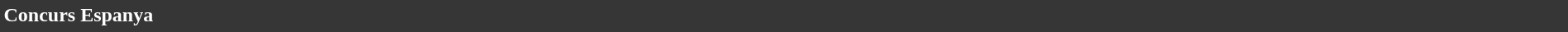<table style="width: 100%; background:#363636; color:white;">
<tr>
<td><strong>Concurs Espanya</strong></td>
</tr>
<tr>
</tr>
</table>
